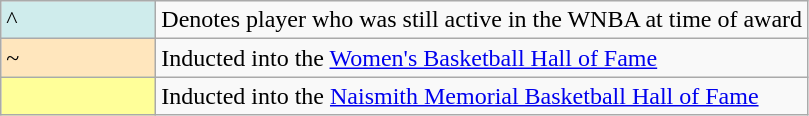<table class="wikitable">
<tr>
<td style="background-color:#CFECEC; border:1px solid #aaaaaa; width:6em">^</td>
<td>Denotes player who was still active in the WNBA at time of award</td>
</tr>
<tr>
<td style="background-color:#FFE6BD; border:1px solid #aaaaaa; width:6em">~</td>
<td>Inducted into the <a href='#'>Women's Basketball Hall of Fame</a></td>
</tr>
<tr>
<td style="background-color:#FFFF99; border:1px solid #aaaaaa; width:6em"></td>
<td>Inducted into the <a href='#'>Naismith Memorial Basketball Hall of Fame</a></td>
</tr>
</table>
